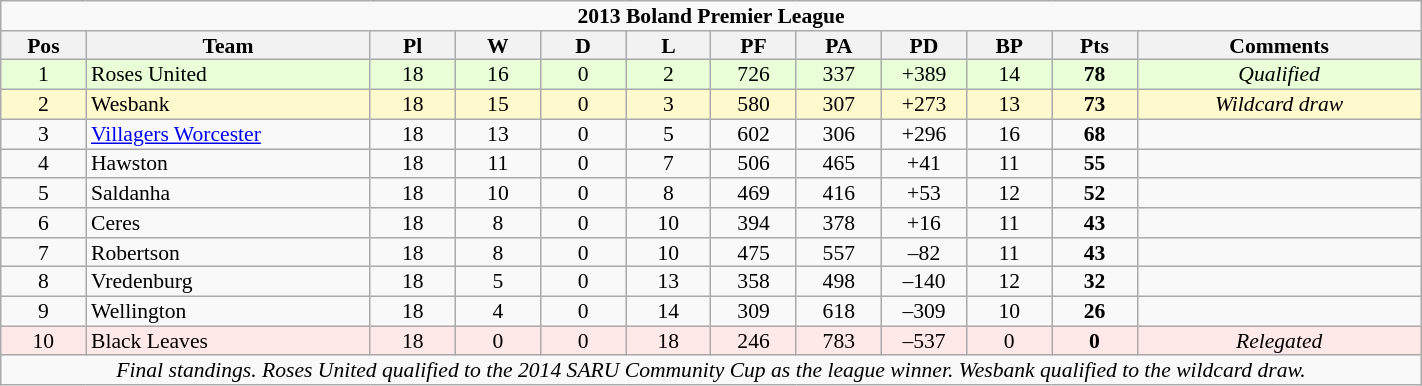<table class="wikitable"  style="text-align:center; line-height:90%; font-size:90%; width:75%;">
<tr>
<td colspan=12><strong>2013 Boland Premier League</strong></td>
</tr>
<tr>
<th style="width:6%;">Pos</th>
<th style="width:20%;">Team</th>
<th style="width:6%;">Pl</th>
<th style="width:6%;">W</th>
<th style="width:6%;">D</th>
<th style="width:6%;">L</th>
<th style="width:6%;">PF</th>
<th style="width:6%;">PA</th>
<th style="width:6%;">PD</th>
<th style="width:6%;">BP</th>
<th style="width:6%;">Pts</th>
<th style="width:20%;">Comments<br></th>
</tr>
<tr bgcolor="#E8FFD8">
<td>1</td>
<td style="text-align:left;">Roses United</td>
<td>18</td>
<td>16</td>
<td>0</td>
<td>2</td>
<td>726</td>
<td>337</td>
<td>+389</td>
<td>14</td>
<td><strong>78</strong></td>
<td><em>Qualified</em></td>
</tr>
<tr bgcolor="#FFFACD">
<td>2</td>
<td style="text-align:left;">Wesbank</td>
<td>18</td>
<td>15</td>
<td>0</td>
<td>3</td>
<td>580</td>
<td>307</td>
<td>+273</td>
<td>13</td>
<td><strong>73</strong></td>
<td><em>Wildcard draw</em></td>
</tr>
<tr>
<td>3</td>
<td style="text-align:left;"><a href='#'>Villagers Worcester</a></td>
<td>18</td>
<td>13</td>
<td>0</td>
<td>5</td>
<td>602</td>
<td>306</td>
<td>+296</td>
<td>16</td>
<td><strong>68</strong></td>
<td></td>
</tr>
<tr>
<td>4</td>
<td style="text-align:left;">Hawston</td>
<td>18</td>
<td>11</td>
<td>0</td>
<td>7</td>
<td>506</td>
<td>465</td>
<td>+41</td>
<td>11</td>
<td><strong>55</strong></td>
<td></td>
</tr>
<tr>
<td>5</td>
<td style="text-align:left;">Saldanha</td>
<td>18</td>
<td>10</td>
<td>0</td>
<td>8</td>
<td>469</td>
<td>416</td>
<td>+53</td>
<td>12</td>
<td><strong>52</strong></td>
<td></td>
</tr>
<tr>
<td>6</td>
<td style="text-align:left;">Ceres</td>
<td>18</td>
<td>8</td>
<td>0</td>
<td>10</td>
<td>394</td>
<td>378</td>
<td>+16</td>
<td>11</td>
<td><strong>43</strong></td>
<td></td>
</tr>
<tr>
<td>7</td>
<td style="text-align:left;">Robertson</td>
<td>18</td>
<td>8</td>
<td>0</td>
<td>10</td>
<td>475</td>
<td>557</td>
<td>–82</td>
<td>11</td>
<td><strong>43</strong></td>
<td></td>
</tr>
<tr>
<td>8</td>
<td style="text-align:left;">Vredenburg</td>
<td>18</td>
<td>5</td>
<td>0</td>
<td>13</td>
<td>358</td>
<td>498</td>
<td>–140</td>
<td>12</td>
<td><strong>32</strong></td>
<td></td>
</tr>
<tr>
<td>9</td>
<td style="text-align:left;">Wellington</td>
<td>18</td>
<td>4</td>
<td>0</td>
<td>14</td>
<td>309</td>
<td>618</td>
<td>–309</td>
<td>10</td>
<td><strong>26</strong></td>
<td></td>
</tr>
<tr bgcolor="#FFE8E8">
<td>10</td>
<td style="text-align:left;">Black Leaves</td>
<td>18</td>
<td>0</td>
<td>0</td>
<td>18</td>
<td>246</td>
<td>783</td>
<td>–537</td>
<td>0</td>
<td><strong>0</strong></td>
<td><em>Relegated</em></td>
</tr>
<tr>
<td colspan=12><em>Final standings. Roses United qualified to the 2014 SARU Community Cup as the league winner. Wesbank qualified to the wildcard draw.</em></td>
</tr>
</table>
